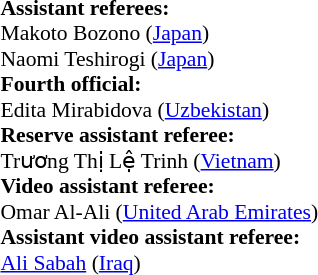<table style="width:100%; font-size:90%;">
<tr>
<td><br><strong>Assistant referees:</strong>
<br>Makoto Bozono (<a href='#'>Japan</a>)
<br>Naomi Teshirogi (<a href='#'>Japan</a>)
<br><strong>Fourth official:</strong>
<br>Edita Mirabidova (<a href='#'>Uzbekistan</a>)
<br><strong>Reserve assistant referee:</strong>
<br>Trương Thị Lệ Trinh (<a href='#'>Vietnam</a>)
<br><strong>Video assistant referee:</strong>
<br>Omar Al-Ali (<a href='#'>United Arab Emirates</a>)
<br><strong>Assistant video assistant referee:</strong>
<br><a href='#'>Ali Sabah</a> (<a href='#'>Iraq</a>)</td>
</tr>
</table>
